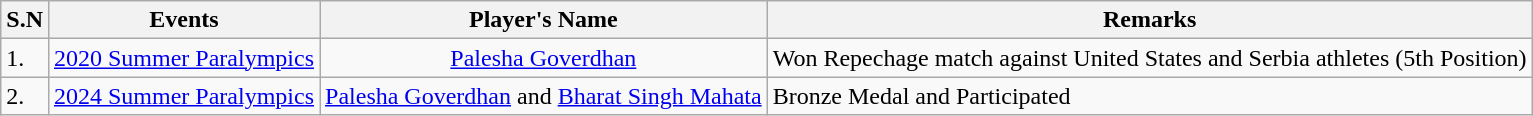<table class="wikitable">
<tr>
<th>S.N</th>
<th>Events</th>
<th>Player's Name</th>
<th>Remarks</th>
</tr>
<tr>
<td>1.</td>
<td><a href='#'>2020 Summer Paralympics</a></td>
<td align=center><a href='#'>Palesha Goverdhan</a></td>
<td>Won Repechage match against United States and Serbia athletes (5th Position)</td>
</tr>
<tr>
<td>2.</td>
<td><a href='#'>2024 Summer Paralympics</a></td>
<td align=center><a href='#'>Palesha Goverdhan</a> and <a href='#'>Bharat Singh Mahata</a></td>
<td>Bronze Medal and Participated</td>
</tr>
</table>
